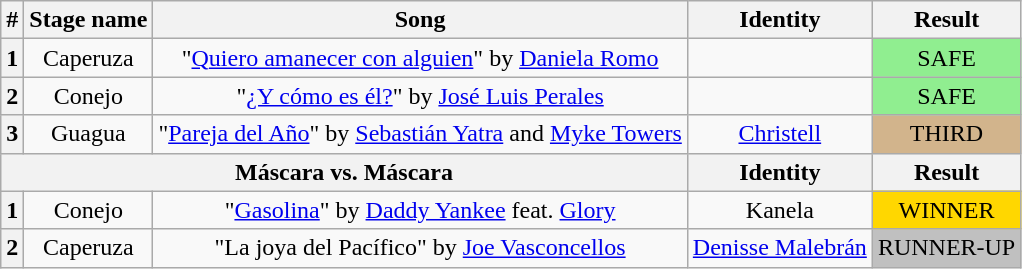<table class="wikitable plainrowheaders" style="text-align: center;">
<tr>
<th>#</th>
<th>Stage name</th>
<th>Song</th>
<th>Identity</th>
<th>Result</th>
</tr>
<tr>
<th>1</th>
<td>Caperuza</td>
<td>"<a href='#'>Quiero amanecer con alguien</a>" by <a href='#'>Daniela Romo</a></td>
<td></td>
<td bgcolor="lightgreen">SAFE</td>
</tr>
<tr>
<th>2</th>
<td>Conejo</td>
<td>"<a href='#'>¿Y cómo es él?</a>" by <a href='#'>José Luis Perales</a></td>
<td></td>
<td bgcolor="lightgreen">SAFE</td>
</tr>
<tr>
<th>3</th>
<td>Guagua</td>
<td>"<a href='#'>Pareja del Año</a>" by <a href='#'>Sebastián Yatra</a> and <a href='#'>Myke Towers</a></td>
<td><a href='#'>Christell</a></td>
<td bgcolor=tan>THIRD</td>
</tr>
<tr>
<th colspan="3">Máscara vs. Máscara</th>
<th>Identity</th>
<th>Result</th>
</tr>
<tr>
<th>1</th>
<td>Conejo</td>
<td>"<a href='#'>Gasolina</a>" by <a href='#'>Daddy Yankee</a> feat. <a href='#'>Glory</a></td>
<td>Kanela</td>
<td bgcolor=gold>WINNER</td>
</tr>
<tr>
<th>2</th>
<td>Caperuza</td>
<td>"La joya del Pacífico" by <a href='#'>Joe Vasconcellos</a></td>
<td><a href='#'>Denisse Malebrán</a></td>
<td bgcolor=silver>RUNNER-UP</td>
</tr>
</table>
